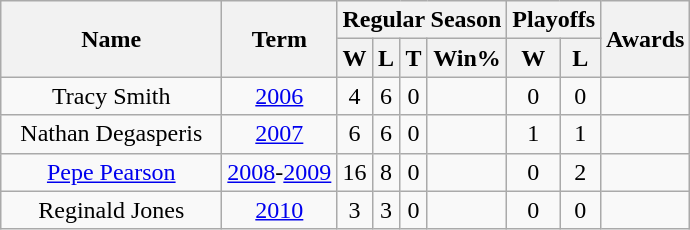<table class="wikitable">
<tr>
<th rowspan="2" style="width:140px;">Name</th>
<th rowspan="2">Term</th>
<th colspan="4">Regular Season</th>
<th colspan="2">Playoffs</th>
<th rowspan="2">Awards</th>
</tr>
<tr>
<th>W</th>
<th>L</th>
<th>T</th>
<th>Win%</th>
<th>W</th>
<th>L</th>
</tr>
<tr>
<td style="text-align:center;">Tracy Smith</td>
<td style="text-align:center;"><a href='#'>2006</a></td>
<td style="text-align:center;">4</td>
<td style="text-align:center;">6</td>
<td style="text-align:center;">0</td>
<td style="text-align:center;"></td>
<td style="text-align:center;">0</td>
<td style="text-align:center;">0</td>
<td style="text-align:center;"></td>
</tr>
<tr>
<td style="text-align:center;">Nathan Degasperis</td>
<td style="text-align:center;"><a href='#'>2007</a></td>
<td style="text-align:center;">6</td>
<td style="text-align:center;">6</td>
<td style="text-align:center;">0</td>
<td style="text-align:center;"></td>
<td style="text-align:center;">1</td>
<td style="text-align:center;">1</td>
<td style="text-align:center;"></td>
</tr>
<tr>
<td style="text-align:center;"><a href='#'>Pepe Pearson</a></td>
<td style="text-align:center;"><a href='#'>2008</a>-<a href='#'>2009</a></td>
<td style="text-align:center;">16</td>
<td style="text-align:center;">8</td>
<td style="text-align:center;">0</td>
<td style="text-align:center;"></td>
<td style="text-align:center;">0</td>
<td style="text-align:center;">2</td>
<td style="text-align:center;"></td>
</tr>
<tr>
<td style="text-align:center;">Reginald Jones</td>
<td style="text-align:center;"><a href='#'>2010</a></td>
<td style="text-align:center;">3</td>
<td style="text-align:center;">3</td>
<td style="text-align:center;">0</td>
<td style="text-align:center;"></td>
<td style="text-align:center;">0</td>
<td style="text-align:center;">0</td>
<td style="text-align:center;"></td>
</tr>
</table>
